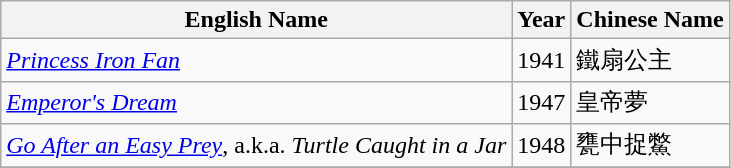<table class="wikitable sortable">
<tr>
<th>English Name</th>
<th>Year</th>
<th>Chinese Name</th>
</tr>
<tr>
<td><em><a href='#'>Princess Iron Fan</a></em></td>
<td>1941</td>
<td>鐵扇公主</td>
</tr>
<tr>
<td><em><a href='#'>Emperor's Dream</a></em></td>
<td>1947</td>
<td>皇帝夢</td>
</tr>
<tr>
<td><em><a href='#'>Go After an Easy Prey</a></em>, a.k.a. <em>Turtle Caught in a Jar</em></td>
<td>1948</td>
<td>甕中捉鱉</td>
</tr>
<tr>
</tr>
</table>
